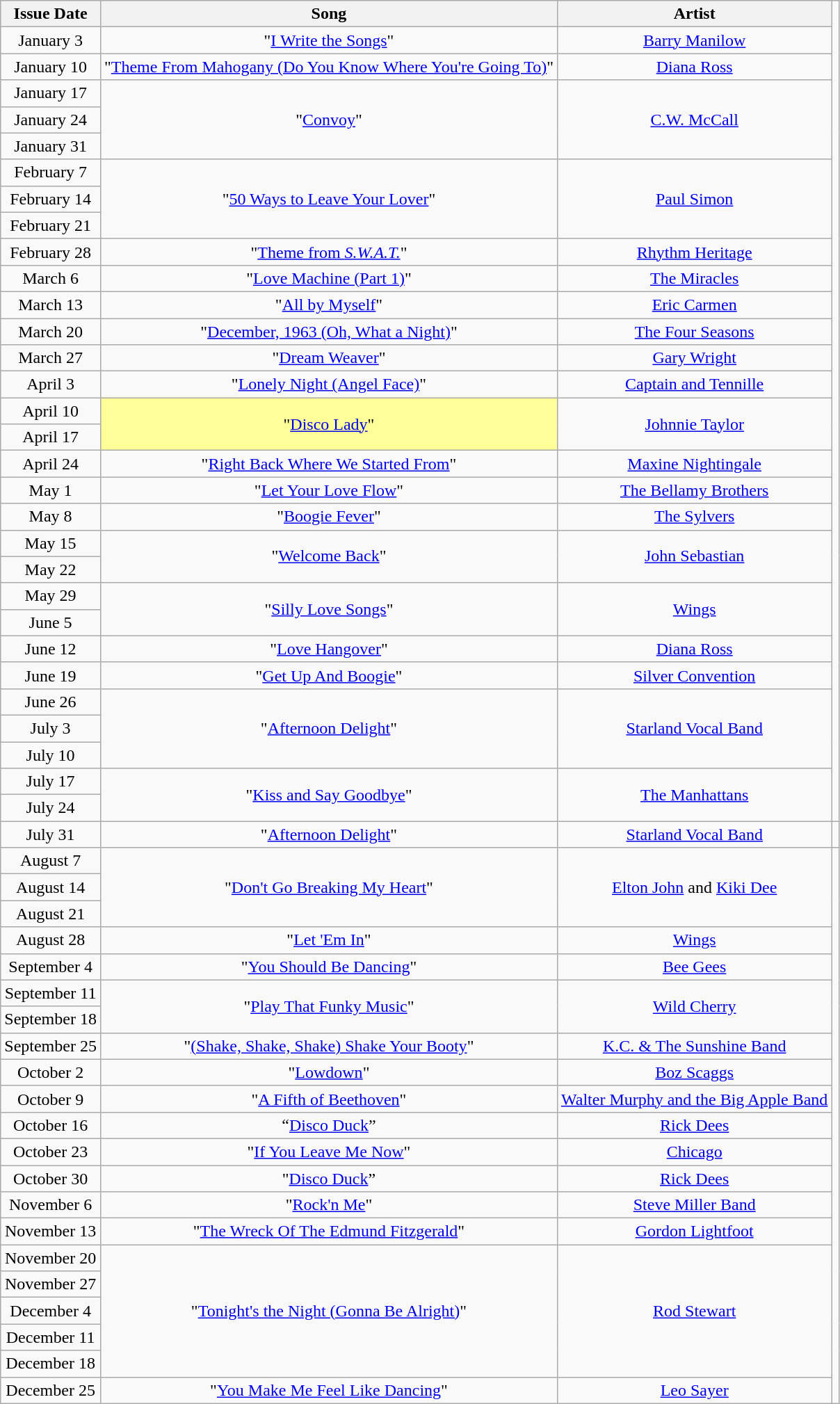<table class="wikitable" style="text-align: center;">
<tr>
<th>Issue Date</th>
<th>Song</th>
<th>Artist</th>
</tr>
<tr>
<td>January 3</td>
<td>"<a href='#'>I Write the Songs</a>"</td>
<td><a href='#'>Barry Manilow</a></td>
</tr>
<tr>
<td>January 10</td>
<td>"<a href='#'>Theme From Mahogany (Do You Know Where You're Going To)</a>"</td>
<td><a href='#'>Diana Ross</a></td>
</tr>
<tr>
<td>January 17</td>
<td rowspan="3">"<a href='#'>Convoy</a>"</td>
<td rowspan="3"><a href='#'>C.W. McCall</a></td>
</tr>
<tr>
<td>January 24</td>
</tr>
<tr>
<td>January 31</td>
</tr>
<tr>
<td>February 7</td>
<td rowspan="3">"<a href='#'>50 Ways to Leave Your Lover</a>"</td>
<td rowspan="3"><a href='#'>Paul Simon</a></td>
</tr>
<tr>
<td>February 14</td>
</tr>
<tr>
<td>February 21</td>
</tr>
<tr>
<td>February 28</td>
<td>"<a href='#'>Theme from <em>S.W.A.T.</em></a>"</td>
<td><a href='#'>Rhythm Heritage</a></td>
</tr>
<tr>
<td>March 6</td>
<td>"<a href='#'>Love Machine (Part 1)</a>"</td>
<td><a href='#'>The Miracles</a></td>
</tr>
<tr>
<td>March 13</td>
<td>"<a href='#'>All by Myself</a>"</td>
<td><a href='#'>Eric Carmen</a></td>
</tr>
<tr>
<td>March 20</td>
<td>"<a href='#'>December, 1963 (Oh, What a Night)</a>"</td>
<td><a href='#'>The Four Seasons</a></td>
</tr>
<tr>
<td>March 27</td>
<td>"<a href='#'>Dream Weaver</a>"</td>
<td><a href='#'>Gary Wright</a></td>
</tr>
<tr>
<td>April 3</td>
<td>"<a href='#'>Lonely Night (Angel Face)</a>"</td>
<td><a href='#'>Captain and Tennille</a></td>
</tr>
<tr>
<td>April 10</td>
<td rowspan="2" bgcolor=#FFFF99>"<a href='#'>Disco Lady</a>"</td>
<td rowspan="2"><a href='#'>Johnnie Taylor</a></td>
</tr>
<tr>
<td>April 17</td>
</tr>
<tr>
<td>April 24</td>
<td>"<a href='#'>Right Back Where We Started From</a>"</td>
<td><a href='#'>Maxine Nightingale</a></td>
</tr>
<tr>
<td>May 1</td>
<td>"<a href='#'>Let Your Love Flow</a>"</td>
<td><a href='#'>The Bellamy Brothers</a></td>
</tr>
<tr>
<td>May 8</td>
<td>"<a href='#'>Boogie Fever</a>"</td>
<td><a href='#'>The Sylvers</a></td>
</tr>
<tr>
<td>May 15</td>
<td rowspan="2">"<a href='#'>Welcome Back</a>"</td>
<td rowspan="2"><a href='#'>John Sebastian</a></td>
</tr>
<tr>
<td>May 22</td>
</tr>
<tr>
<td>May 29</td>
<td rowspan="2">"<a href='#'>Silly Love Songs</a>"</td>
<td rowspan="2"><a href='#'>Wings</a></td>
</tr>
<tr>
<td>June 5</td>
</tr>
<tr>
<td>June 12</td>
<td>"<a href='#'>Love Hangover</a>"</td>
<td><a href='#'>Diana Ross</a></td>
</tr>
<tr>
<td>June 19</td>
<td>"<a href='#'>Get Up And Boogie</a>"</td>
<td><a href='#'>Silver Convention</a></td>
</tr>
<tr>
<td>June 26</td>
<td rowspan="3">"<a href='#'>Afternoon Delight</a>"</td>
<td rowspan="3"><a href='#'>Starland Vocal Band</a></td>
</tr>
<tr>
<td>July 3</td>
</tr>
<tr>
<td>July 10</td>
</tr>
<tr>
<td>July 17</td>
<td rowspan="2">"<a href='#'>Kiss and Say Goodbye</a>"</td>
<td rowspan="2"><a href='#'>The Manhattans</a></td>
</tr>
<tr>
<td>July 24</td>
</tr>
<tr>
<td>July 31</td>
<td>"<a href='#'>Afternoon Delight</a>"</td>
<td><a href='#'>Starland Vocal Band</a></td>
<td></td>
</tr>
<tr>
<td>August 7</td>
<td rowspan="3">"<a href='#'>Don't Go Breaking My Heart</a>"</td>
<td rowspan="3"><a href='#'>Elton John</a> and <a href='#'>Kiki Dee</a></td>
</tr>
<tr>
<td>August 14</td>
</tr>
<tr>
<td>August 21</td>
</tr>
<tr>
<td>August 28</td>
<td>"<a href='#'>Let 'Em In</a>"</td>
<td><a href='#'>Wings</a></td>
</tr>
<tr>
<td>September 4</td>
<td>"<a href='#'>You Should Be Dancing</a>"</td>
<td><a href='#'>Bee Gees</a></td>
</tr>
<tr>
<td>September 11</td>
<td rowspan="2">"<a href='#'>Play That Funky Music</a>"</td>
<td rowspan="2"><a href='#'>Wild Cherry</a></td>
</tr>
<tr>
<td>September 18</td>
</tr>
<tr>
<td>September 25</td>
<td>"<a href='#'>(Shake, Shake, Shake) Shake Your Booty</a>"</td>
<td><a href='#'>K.C. & The Sunshine Band</a></td>
</tr>
<tr>
<td>October 2</td>
<td>"<a href='#'>Lowdown</a>"</td>
<td><a href='#'>Boz Scaggs</a></td>
</tr>
<tr>
<td>October 9</td>
<td>"<a href='#'>A Fifth of Beethoven</a>"</td>
<td><a href='#'>Walter Murphy and the Big Apple Band</a></td>
</tr>
<tr>
<td>October 16</td>
<td>“<a href='#'>Disco Duck</a>”</td>
<td><a href='#'>Rick Dees</a></td>
</tr>
<tr>
<td>October 23</td>
<td>"<a href='#'>If You Leave Me Now</a>"</td>
<td><a href='#'>Chicago</a></td>
</tr>
<tr>
<td>October 30</td>
<td>"<a href='#'>Disco Duck</a>”</td>
<td><a href='#'>Rick Dees</a></td>
</tr>
<tr>
<td>November 6</td>
<td>"<a href='#'>Rock'n Me</a>"</td>
<td><a href='#'>Steve Miller Band</a></td>
</tr>
<tr>
<td>November 13</td>
<td>"<a href='#'>The Wreck Of The Edmund Fitzgerald</a>"</td>
<td><a href='#'>Gordon Lightfoot</a></td>
</tr>
<tr>
<td>November 20</td>
<td rowspan="5">"<a href='#'>Tonight's the Night (Gonna Be Alright)</a>"</td>
<td rowspan="5"><a href='#'>Rod Stewart</a></td>
</tr>
<tr>
<td>November 27</td>
</tr>
<tr>
<td>December 4</td>
</tr>
<tr>
<td>December 11</td>
</tr>
<tr>
<td>December 18</td>
</tr>
<tr>
<td>December 25</td>
<td>"<a href='#'>You Make Me Feel Like Dancing</a>"</td>
<td><a href='#'>Leo Sayer</a></td>
</tr>
</table>
